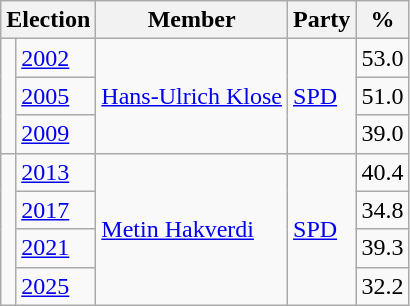<table class=wikitable>
<tr>
<th colspan=2>Election</th>
<th>Member</th>
<th>Party</th>
<th>%</th>
</tr>
<tr>
<td rowspan=3 bgcolor=></td>
<td><a href='#'>2002</a></td>
<td rowspan=3><a href='#'>Hans-Ulrich Klose</a></td>
<td rowspan=3><a href='#'>SPD</a></td>
<td align=right>53.0</td>
</tr>
<tr>
<td><a href='#'>2005</a></td>
<td align=right>51.0</td>
</tr>
<tr>
<td><a href='#'>2009</a></td>
<td align=right>39.0</td>
</tr>
<tr>
<td rowspan=4 bgcolor=></td>
<td><a href='#'>2013</a></td>
<td rowspan=4><a href='#'>Metin Hakverdi</a></td>
<td rowspan=4><a href='#'>SPD</a></td>
<td align=right>40.4</td>
</tr>
<tr>
<td><a href='#'>2017</a></td>
<td align=right>34.8</td>
</tr>
<tr>
<td><a href='#'>2021</a></td>
<td align=right>39.3</td>
</tr>
<tr>
<td><a href='#'>2025</a></td>
<td align=right>32.2</td>
</tr>
</table>
